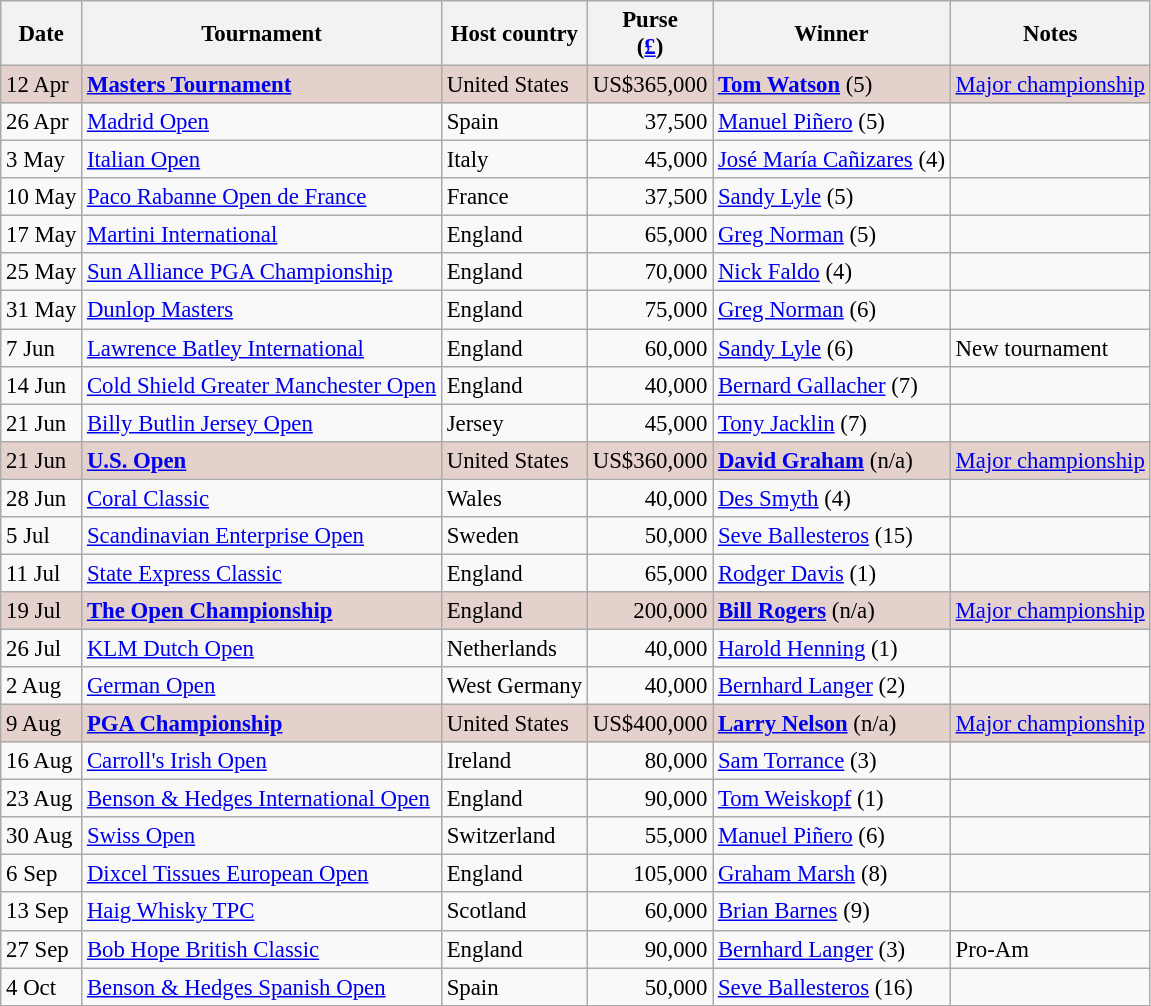<table class="wikitable" style="font-size:95%">
<tr>
<th>Date</th>
<th>Tournament</th>
<th>Host country</th>
<th>Purse<br>(<a href='#'>£</a>)</th>
<th>Winner</th>
<th>Notes</th>
</tr>
<tr style="background:#e5d1cb;">
<td>12 Apr</td>
<td><strong><a href='#'>Masters Tournament</a></strong></td>
<td>United States</td>
<td align=right>US$365,000</td>
<td> <strong><a href='#'>Tom Watson</a></strong> (5)</td>
<td><a href='#'>Major championship</a></td>
</tr>
<tr>
<td>26 Apr</td>
<td><a href='#'>Madrid Open</a></td>
<td>Spain</td>
<td align=right>37,500</td>
<td> <a href='#'>Manuel Piñero</a> (5)</td>
<td></td>
</tr>
<tr>
<td>3 May</td>
<td><a href='#'>Italian Open</a></td>
<td>Italy</td>
<td align=right>45,000</td>
<td> <a href='#'>José María Cañizares</a> (4)</td>
<td></td>
</tr>
<tr>
<td>10 May</td>
<td><a href='#'>Paco Rabanne Open de France</a></td>
<td>France</td>
<td align=right>37,500</td>
<td> <a href='#'>Sandy Lyle</a> (5)</td>
<td></td>
</tr>
<tr>
<td>17 May</td>
<td><a href='#'>Martini International</a></td>
<td>England</td>
<td align=right>65,000</td>
<td> <a href='#'>Greg Norman</a> (5)</td>
<td></td>
</tr>
<tr>
<td>25 May</td>
<td><a href='#'>Sun Alliance PGA Championship</a></td>
<td>England</td>
<td align=right>70,000</td>
<td> <a href='#'>Nick Faldo</a> (4)</td>
<td></td>
</tr>
<tr>
<td>31 May</td>
<td><a href='#'>Dunlop Masters</a></td>
<td>England</td>
<td align=right>75,000</td>
<td> <a href='#'>Greg Norman</a> (6)</td>
<td></td>
</tr>
<tr>
<td>7 Jun</td>
<td><a href='#'>Lawrence Batley International</a></td>
<td>England</td>
<td align=right>60,000</td>
<td> <a href='#'>Sandy Lyle</a> (6)</td>
<td>New tournament</td>
</tr>
<tr>
<td>14 Jun</td>
<td><a href='#'>Cold Shield Greater Manchester Open</a></td>
<td>England</td>
<td align=right>40,000</td>
<td> <a href='#'>Bernard Gallacher</a> (7)</td>
<td></td>
</tr>
<tr>
<td>21 Jun</td>
<td><a href='#'>Billy Butlin Jersey Open</a></td>
<td>Jersey</td>
<td align=right>45,000</td>
<td> <a href='#'>Tony Jacklin</a> (7)</td>
<td></td>
</tr>
<tr style="background:#e5d1cb;">
<td>21 Jun</td>
<td><strong><a href='#'>U.S. Open</a></strong></td>
<td>United States</td>
<td align=right>US$360,000</td>
<td> <strong><a href='#'>David Graham</a></strong> (n/a)</td>
<td><a href='#'>Major championship</a></td>
</tr>
<tr>
<td>28 Jun</td>
<td><a href='#'>Coral Classic</a></td>
<td>Wales</td>
<td align=right>40,000</td>
<td> <a href='#'>Des Smyth</a> (4)</td>
<td></td>
</tr>
<tr>
<td>5 Jul</td>
<td><a href='#'>Scandinavian Enterprise Open</a></td>
<td>Sweden</td>
<td align=right>50,000</td>
<td> <a href='#'>Seve Ballesteros</a> (15)</td>
<td></td>
</tr>
<tr>
<td>11 Jul</td>
<td><a href='#'>State Express Classic</a></td>
<td>England</td>
<td align=right>65,000</td>
<td> <a href='#'>Rodger Davis</a> (1)</td>
<td></td>
</tr>
<tr style="background:#e5d1cb;">
<td>19 Jul</td>
<td><strong><a href='#'>The Open Championship</a></strong></td>
<td>England</td>
<td align=right>200,000</td>
<td> <strong><a href='#'>Bill Rogers</a></strong> (n/a)</td>
<td><a href='#'>Major championship</a></td>
</tr>
<tr>
<td>26 Jul</td>
<td><a href='#'>KLM Dutch Open</a></td>
<td>Netherlands</td>
<td align=right>40,000</td>
<td> <a href='#'>Harold Henning</a> (1)</td>
<td></td>
</tr>
<tr>
<td>2 Aug</td>
<td><a href='#'>German Open</a></td>
<td>West Germany</td>
<td align=right>40,000</td>
<td> <a href='#'>Bernhard Langer</a> (2)</td>
<td></td>
</tr>
<tr style="background:#e5d1cb;">
<td>9 Aug</td>
<td><strong><a href='#'>PGA Championship</a></strong></td>
<td>United States</td>
<td align=right>US$400,000</td>
<td> <strong><a href='#'>Larry Nelson</a></strong> (n/a)</td>
<td><a href='#'>Major championship</a></td>
</tr>
<tr>
<td>16 Aug</td>
<td><a href='#'>Carroll's Irish Open</a></td>
<td>Ireland</td>
<td align=right>80,000</td>
<td> <a href='#'>Sam Torrance</a> (3)</td>
<td></td>
</tr>
<tr>
<td>23 Aug</td>
<td><a href='#'>Benson & Hedges International Open</a></td>
<td>England</td>
<td align=right>90,000</td>
<td> <a href='#'>Tom Weiskopf</a> (1)</td>
<td></td>
</tr>
<tr>
<td>30 Aug</td>
<td><a href='#'>Swiss Open</a></td>
<td>Switzerland</td>
<td align=right>55,000</td>
<td> <a href='#'>Manuel Piñero</a> (6)</td>
<td></td>
</tr>
<tr>
<td>6 Sep</td>
<td><a href='#'>Dixcel Tissues European Open</a></td>
<td>England</td>
<td align=right>105,000</td>
<td> <a href='#'>Graham Marsh</a> (8)</td>
<td></td>
</tr>
<tr>
<td>13 Sep</td>
<td><a href='#'>Haig Whisky TPC</a></td>
<td>Scotland</td>
<td align=right>60,000</td>
<td> <a href='#'>Brian Barnes</a> (9)</td>
<td></td>
</tr>
<tr>
<td>27 Sep</td>
<td><a href='#'>Bob Hope British Classic</a></td>
<td>England</td>
<td align=right>90,000</td>
<td> <a href='#'>Bernhard Langer</a> (3)</td>
<td>Pro-Am</td>
</tr>
<tr>
<td>4 Oct</td>
<td><a href='#'>Benson & Hedges Spanish Open</a></td>
<td>Spain</td>
<td align=right>50,000</td>
<td> <a href='#'>Seve Ballesteros</a> (16)</td>
<td></td>
</tr>
</table>
